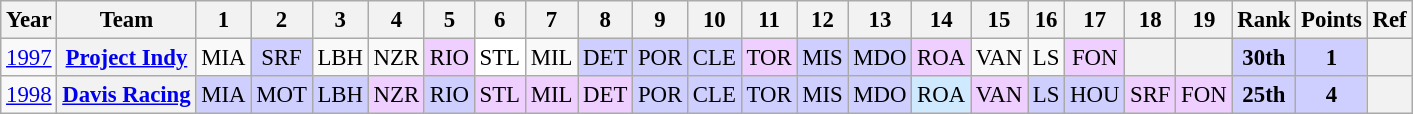<table class="wikitable" style="text-align:center; font-size:95%">
<tr>
<th>Year</th>
<th>Team</th>
<th>1</th>
<th>2</th>
<th>3</th>
<th>4</th>
<th>5</th>
<th>6</th>
<th>7</th>
<th>8</th>
<th>9</th>
<th>10</th>
<th>11</th>
<th>12</th>
<th>13</th>
<th>14</th>
<th>15</th>
<th>16</th>
<th>17</th>
<th>18</th>
<th>19</th>
<th>Rank</th>
<th>Points</th>
<th>Ref</th>
</tr>
<tr>
<td><a href='#'>1997</a></td>
<th><a href='#'>Project Indy</a></th>
<td>MIA</td>
<td style="background:#CFCFFF;">SRF<br></td>
<td>LBH</td>
<td>NZR</td>
<td style="background:#EFCFFF;">RIO<br></td>
<td style="background:#ffffff;">STL<br></td>
<td>MIL</td>
<td style="background:#CFCFFF;">DET<br></td>
<td style="background:#CFCFFF;">POR<br></td>
<td style="background:#CFCFFF;">CLE<br></td>
<td style="background:#EFCFFF;">TOR<br></td>
<td style="background:#CFCFFF;">MIS<br></td>
<td style="background:#CFCFFF;">MDO<br></td>
<td style="background:#EFCFFF;">ROA<br></td>
<td>VAN</td>
<td>LS</td>
<td style="background:#EFCFFF;">FON<br></td>
<th></th>
<th></th>
<td style="background:#CFCFFF;"><strong>30th</strong></td>
<td style="background:#CFCFFF;"><strong>1</strong></td>
<th></th>
</tr>
<tr>
<td><a href='#'>1998</a></td>
<th><a href='#'>Davis Racing</a></th>
<td style="background:#CFCFFF;">MIA<br></td>
<td style="background:#CFCFFF;">MOT<br></td>
<td style="background:#CFCFFF;">LBH<br></td>
<td style="background:#EFCFFF;">NZR<br></td>
<td style="background:#CFCFFF;">RIO<br></td>
<td style="background:#EFCFFF;">STL<br></td>
<td style="background:#EFCFFF;">MIL<br></td>
<td style="background:#EFCFFF;">DET<br></td>
<td style="background:#CFCFFF;">POR<br></td>
<td style="background:#CFCFFF;">CLE<br></td>
<td style="background:#CFCFFF;">TOR<br></td>
<td style="background:#CFCFFF;">MIS<br></td>
<td style="background:#CFCFFF;">MDO<br></td>
<td style="background:#CFEAFF;">ROA<br></td>
<td style="background:#EFCFFF;">VAN<br></td>
<td style="background:#CFCFFF;">LS<br></td>
<td style="background:#CFCFFF;">HOU<br></td>
<td style="background:#EFCFFF;">SRF<br></td>
<td style="background:#EFCFFF;">FON<br></td>
<td style="background:#CFCFFF;"><strong>25th</strong></td>
<td style="background:#CFCFFF;"><strong>4</strong></td>
<th></th>
</tr>
</table>
